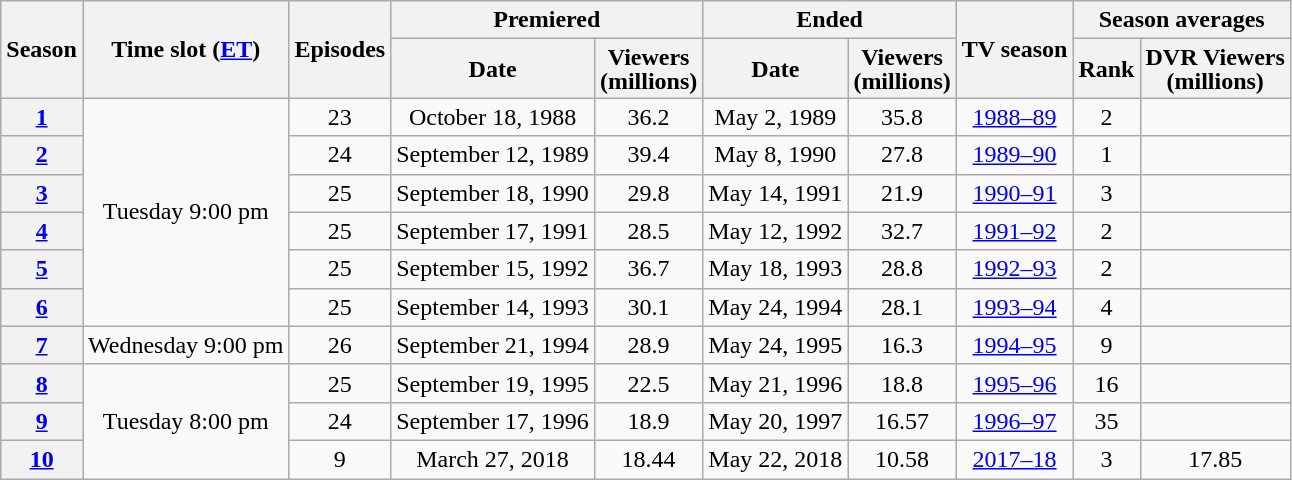<table class="wikitable" style="text-align:center;">
<tr>
<th scope="col" rowspan="2">Season</th>
<th scope="col" rowspan="2">Time slot (<a href='#'>ET</a>)</th>
<th scope="col" rowspan="2">Episodes</th>
<th scope="col" colspan=2>Premiered</th>
<th scope="col" colspan=2>Ended</th>
<th scope="col" rowspan="2">TV season</th>
<th scope="col" colspan="2">Season averages</th>
</tr>
<tr>
<th scope="col">Date</th>
<th scope="col" style="line-height:100%;">Viewers<br>(millions)</th>
<th scope="col">Date</th>
<th scope="col" style="line-height:100%;">Viewers<br>(millions)</th>
<th scope="col">Rank</th>
<th scope="col" style="line-height:100%;">DVR Viewers<br>(millions)</th>
</tr>
<tr>
<th scope="row"><a href='#'>1</a></th>
<td rowspan="6">Tuesday 9:00 pm</td>
<td>23</td>
<td>October 18, 1988</td>
<td>36.2</td>
<td>May 2, 1989</td>
<td>35.8</td>
<td><a href='#'>1988–89</a></td>
<td>2</td>
<td></td>
</tr>
<tr>
<th scope="row"><a href='#'>2</a></th>
<td>24</td>
<td>September 12, 1989</td>
<td>39.4</td>
<td>May 8, 1990</td>
<td>27.8</td>
<td><a href='#'>1989–90</a></td>
<td>1</td>
<td></td>
</tr>
<tr>
<th scope="row"><a href='#'>3</a></th>
<td>25</td>
<td>September 18, 1990</td>
<td>29.8</td>
<td>May 14, 1991</td>
<td>21.9</td>
<td><a href='#'>1990–91</a></td>
<td>3</td>
<td></td>
</tr>
<tr>
<th scope="row"><a href='#'>4</a></th>
<td>25</td>
<td>September 17, 1991</td>
<td>28.5</td>
<td>May 12, 1992</td>
<td>32.7</td>
<td><a href='#'>1991–92</a></td>
<td>2</td>
<td></td>
</tr>
<tr>
<th scope="row"><a href='#'>5</a></th>
<td>25</td>
<td>September 15, 1992</td>
<td>36.7</td>
<td>May 18, 1993</td>
<td>28.8</td>
<td><a href='#'>1992–93</a></td>
<td>2</td>
<td></td>
</tr>
<tr>
<th scope="row"><a href='#'>6</a></th>
<td>25</td>
<td>September 14, 1993</td>
<td>30.1</td>
<td>May 24, 1994</td>
<td>28.1</td>
<td><a href='#'>1993–94</a></td>
<td>4</td>
<td></td>
</tr>
<tr>
<th scope="row"><a href='#'>7</a></th>
<td>Wednesday 9:00 pm</td>
<td>26</td>
<td>September 21, 1994</td>
<td>28.9</td>
<td>May 24, 1995</td>
<td>16.3</td>
<td><a href='#'>1994–95</a></td>
<td>9</td>
<td></td>
</tr>
<tr>
<th scope="row"><a href='#'>8</a></th>
<td rowspan="3">Tuesday 8:00 pm</td>
<td>25</td>
<td>September 19, 1995</td>
<td>22.5</td>
<td>May 21, 1996</td>
<td>18.8</td>
<td><a href='#'>1995–96</a></td>
<td>16</td>
<td></td>
</tr>
<tr>
<th scope="row"><a href='#'>9</a></th>
<td>24</td>
<td>September 17, 1996</td>
<td>18.9</td>
<td>May 20, 1997</td>
<td>16.57</td>
<td><a href='#'>1996–97</a></td>
<td>35</td>
<td></td>
</tr>
<tr>
<th scope="row"><a href='#'>10</a></th>
<td>9</td>
<td>March 27, 2018</td>
<td>18.44</td>
<td>May 22, 2018</td>
<td>10.58</td>
<td><a href='#'>2017–18</a></td>
<td>3</td>
<td>17.85</td>
</tr>
</table>
